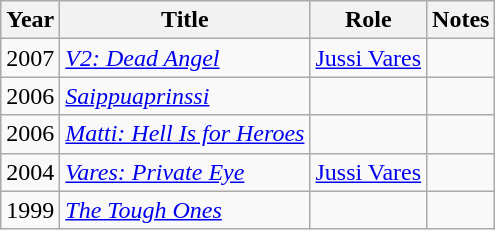<table class="wikitable sortable">
<tr>
<th>Year</th>
<th>Title</th>
<th>Role</th>
<th class="unsortable">Notes</th>
</tr>
<tr>
<td>2007</td>
<td><em><a href='#'>V2: Dead Angel</a></em></td>
<td><a href='#'>Jussi Vares</a></td>
<td></td>
</tr>
<tr>
<td>2006</td>
<td><em><a href='#'>Saippuaprinssi</a></em></td>
<td></td>
<td></td>
</tr>
<tr>
<td>2006</td>
<td><em><a href='#'>Matti: Hell Is for Heroes</a></em></td>
<td></td>
<td></td>
</tr>
<tr>
<td>2004</td>
<td><em><a href='#'>Vares: Private Eye</a></em></td>
<td><a href='#'>Jussi Vares</a></td>
<td></td>
</tr>
<tr>
<td>1999</td>
<td><em><a href='#'>The Tough Ones</a></em></td>
<td></td>
<td></td>
</tr>
</table>
